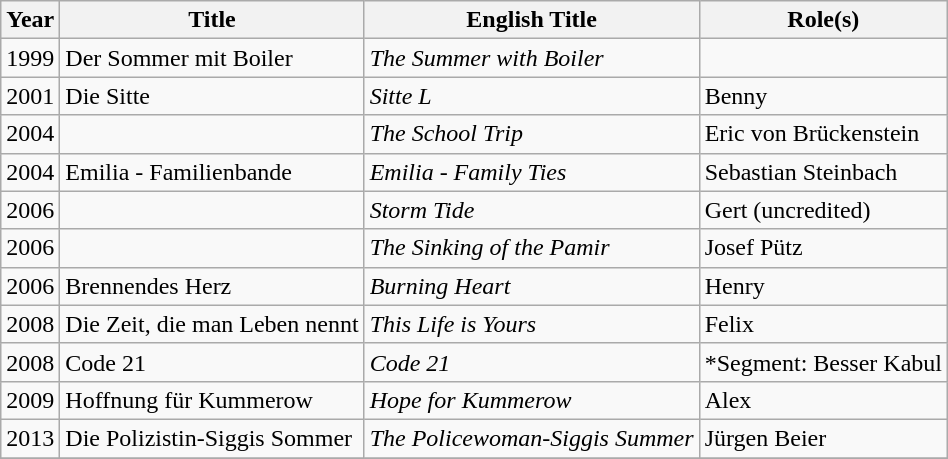<table class=wikitable sortable>
<tr>
<th>Year</th>
<th>Title</th>
<th>English Title</th>
<th>Role(s)</th>
</tr>
<tr>
<td>1999</td>
<td>Der Sommer mit Boiler</td>
<td><em>The Summer with Boiler</em></td>
<td></td>
</tr>
<tr>
<td>2001</td>
<td>Die Sitte</td>
<td><em>Sitte L</em></td>
<td>Benny</td>
</tr>
<tr>
<td>2004</td>
<td></td>
<td><em>The School Trip</em></td>
<td>Eric von Brückenstein</td>
</tr>
<tr>
<td>2004</td>
<td>Emilia - Familienbande</td>
<td><em>Emilia - Family Ties</em></td>
<td>Sebastian Steinbach</td>
</tr>
<tr>
<td>2006</td>
<td></td>
<td><em>Storm Tide</em></td>
<td>Gert (uncredited)</td>
</tr>
<tr>
<td>2006</td>
<td></td>
<td><em>The Sinking of the Pamir</em></td>
<td>Josef Pütz</td>
</tr>
<tr>
<td>2006</td>
<td>Brennendes Herz</td>
<td><em>Burning Heart</em></td>
<td>Henry</td>
</tr>
<tr>
<td>2008</td>
<td>Die Zeit, die man Leben nennt</td>
<td><em>This Life is Yours</em></td>
<td>Felix</td>
</tr>
<tr>
<td>2008</td>
<td>Code 21</td>
<td><em>Code 21</em></td>
<td>*Segment: Besser Kabul</td>
</tr>
<tr>
<td>2009</td>
<td>Hoffnung für Kummerow</td>
<td><em>Hope for Kummerow</em></td>
<td>Alex</td>
</tr>
<tr>
<td>2013</td>
<td>Die Polizistin-Siggis Sommer</td>
<td><em>The Policewoman-Siggis Summer</em></td>
<td>Jürgen Beier</td>
</tr>
<tr>
</tr>
</table>
